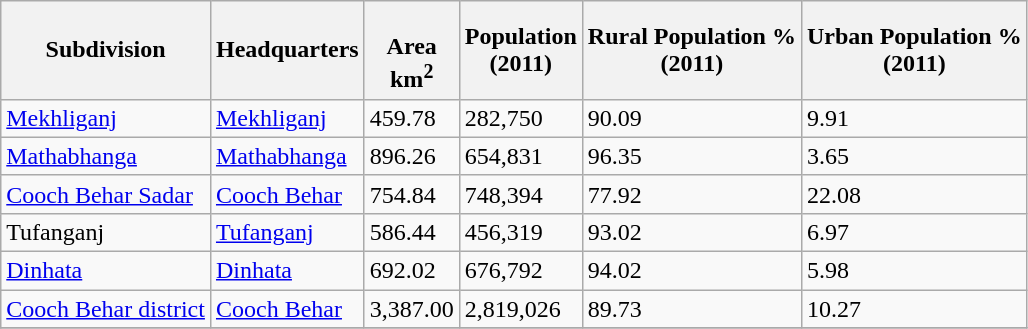<table class="wikitable sortable">
<tr>
<th>Subdivision</th>
<th>Headquarters</th>
<th><br>Area<br>km<sup>2</sup></th>
<th>Population<br>(2011)</th>
<th>Rural Population %<br>(2011)</th>
<th>Urban Population % <br>(2011)</th>
</tr>
<tr>
<td><a href='#'>Mekhliganj</a></td>
<td><a href='#'>Mekhliganj</a></td>
<td>459.78</td>
<td>282,750</td>
<td>90.09</td>
<td>9.91</td>
</tr>
<tr>
<td><a href='#'>Mathabhanga</a></td>
<td><a href='#'>Mathabhanga</a></td>
<td>896.26</td>
<td>654,831</td>
<td>96.35</td>
<td>3.65</td>
</tr>
<tr>
<td><a href='#'>Cooch Behar Sadar</a></td>
<td><a href='#'>Cooch Behar</a></td>
<td>754.84</td>
<td>748,394</td>
<td>77.92</td>
<td>22.08</td>
</tr>
<tr>
<td>Tufanganj</td>
<td><a href='#'>Tufanganj</a></td>
<td>586.44</td>
<td>456,319</td>
<td>93.02</td>
<td>6.97</td>
</tr>
<tr>
<td><a href='#'>Dinhata</a></td>
<td><a href='#'>Dinhata</a></td>
<td>692.02</td>
<td>676,792</td>
<td>94.02</td>
<td>5.98</td>
</tr>
<tr>
<td><a href='#'>Cooch Behar district</a></td>
<td><a href='#'>Cooch Behar</a></td>
<td>3,387.00</td>
<td>2,819,026</td>
<td>89.73</td>
<td>10.27</td>
</tr>
<tr>
</tr>
</table>
